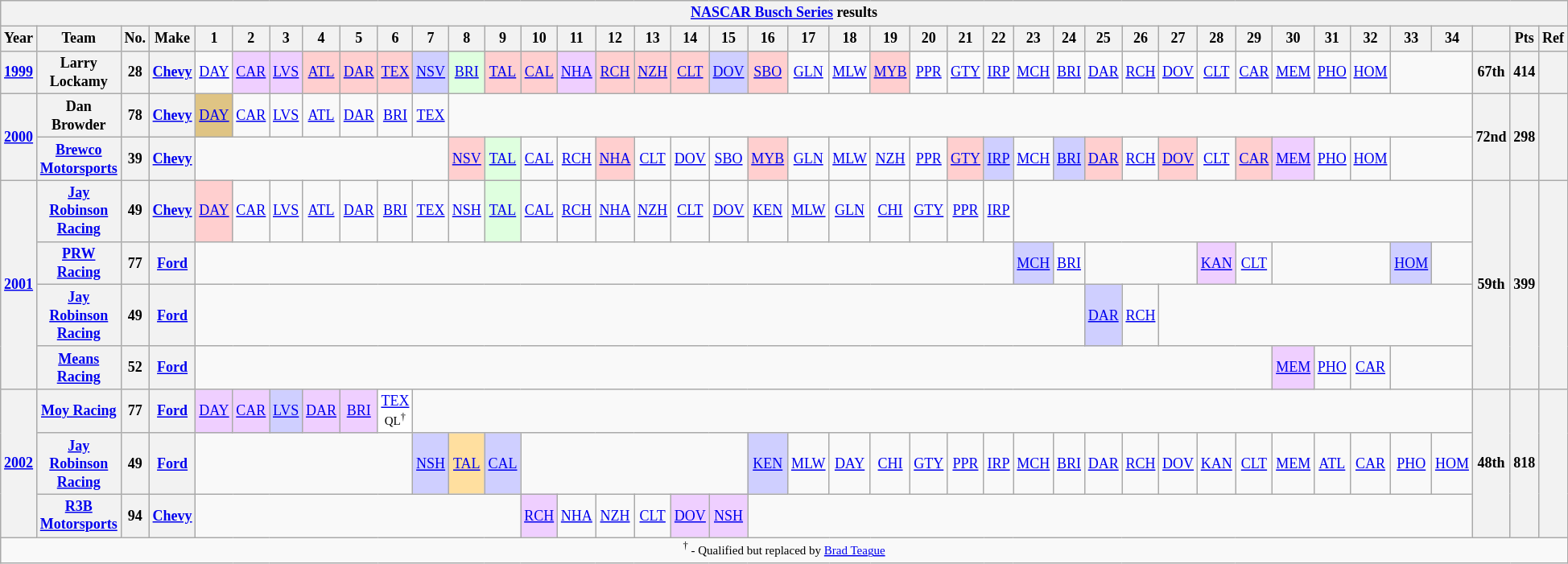<table class="wikitable" style="text-align:center; font-size:75%">
<tr>
<th colspan=42><a href='#'>NASCAR Busch Series</a> results</th>
</tr>
<tr>
<th>Year</th>
<th>Team</th>
<th>No.</th>
<th>Make</th>
<th>1</th>
<th>2</th>
<th>3</th>
<th>4</th>
<th>5</th>
<th>6</th>
<th>7</th>
<th>8</th>
<th>9</th>
<th>10</th>
<th>11</th>
<th>12</th>
<th>13</th>
<th>14</th>
<th>15</th>
<th>16</th>
<th>17</th>
<th>18</th>
<th>19</th>
<th>20</th>
<th>21</th>
<th>22</th>
<th>23</th>
<th>24</th>
<th>25</th>
<th>26</th>
<th>27</th>
<th>28</th>
<th>29</th>
<th>30</th>
<th>31</th>
<th>32</th>
<th>33</th>
<th>34</th>
<th></th>
<th>Pts</th>
<th>Ref</th>
</tr>
<tr>
<th><a href='#'>1999</a></th>
<th>Larry Lockamy</th>
<th>28</th>
<th><a href='#'>Chevy</a></th>
<td><a href='#'>DAY</a></td>
<td style="background:#EFCFFF;"><a href='#'>CAR</a><br></td>
<td style="background:#EFCFFF;"><a href='#'>LVS</a><br></td>
<td style="background:#FFCFCF;"><a href='#'>ATL</a><br></td>
<td style="background:#FFCFCF;"><a href='#'>DAR</a><br></td>
<td style="background:#FFCFCF;"><a href='#'>TEX</a><br></td>
<td style="background:#CFCFFF;"><a href='#'>NSV</a><br></td>
<td style="background:#DFFFDF;"><a href='#'>BRI</a><br></td>
<td style="background:#FFCFCF;"><a href='#'>TAL</a><br></td>
<td style="background:#FFCFCF;"><a href='#'>CAL</a><br></td>
<td style="background:#EFCFFF;"><a href='#'>NHA</a><br></td>
<td style="background:#FFCFCF;"><a href='#'>RCH</a><br></td>
<td style="background:#FFCFCF;"><a href='#'>NZH</a><br></td>
<td style="background:#FFCFCF;"><a href='#'>CLT</a><br></td>
<td style="background:#CFCFFF;"><a href='#'>DOV</a><br></td>
<td style="background:#FFCFCF;"><a href='#'>SBO</a><br></td>
<td><a href='#'>GLN</a></td>
<td><a href='#'>MLW</a></td>
<td style="background:#FFCFCF;"><a href='#'>MYB</a><br></td>
<td><a href='#'>PPR</a></td>
<td><a href='#'>GTY</a></td>
<td><a href='#'>IRP</a></td>
<td><a href='#'>MCH</a></td>
<td><a href='#'>BRI</a></td>
<td><a href='#'>DAR</a></td>
<td><a href='#'>RCH</a></td>
<td><a href='#'>DOV</a></td>
<td><a href='#'>CLT</a></td>
<td><a href='#'>CAR</a></td>
<td><a href='#'>MEM</a></td>
<td><a href='#'>PHO</a></td>
<td><a href='#'>HOM</a></td>
<td colspan=2></td>
<th>67th</th>
<th>414</th>
<th></th>
</tr>
<tr>
<th rowspan=2><a href='#'>2000</a></th>
<th>Dan Browder</th>
<th>78</th>
<th><a href='#'>Chevy</a></th>
<td style="background:#DFC484;"><a href='#'>DAY</a><br></td>
<td><a href='#'>CAR</a></td>
<td><a href='#'>LVS</a></td>
<td><a href='#'>ATL</a></td>
<td><a href='#'>DAR</a></td>
<td><a href='#'>BRI</a></td>
<td><a href='#'>TEX</a></td>
<td colspan=27></td>
<th rowspan=2>72nd</th>
<th rowspan=2>298</th>
<th rowspan=2></th>
</tr>
<tr>
<th><a href='#'>Brewco Motorsports</a></th>
<th>39</th>
<th><a href='#'>Chevy</a></th>
<td colspan=7></td>
<td style="background:#FFCFCF;"><a href='#'>NSV</a><br></td>
<td style="background:#DFFFDF;"><a href='#'>TAL</a><br></td>
<td><a href='#'>CAL</a></td>
<td><a href='#'>RCH</a></td>
<td style="background:#FFCFCF;"><a href='#'>NHA</a><br></td>
<td><a href='#'>CLT</a></td>
<td><a href='#'>DOV</a></td>
<td><a href='#'>SBO</a></td>
<td style="background:#FFCFCF;"><a href='#'>MYB</a><br></td>
<td><a href='#'>GLN</a></td>
<td><a href='#'>MLW</a></td>
<td><a href='#'>NZH</a></td>
<td><a href='#'>PPR</a></td>
<td style="background:#FFCFCF;"><a href='#'>GTY</a><br></td>
<td style="background:#CFCFFF;"><a href='#'>IRP</a><br></td>
<td><a href='#'>MCH</a></td>
<td style="background:#CFCFFF;"><a href='#'>BRI</a><br></td>
<td style="background:#FFCFCF;"><a href='#'>DAR</a><br></td>
<td><a href='#'>RCH</a></td>
<td style="background:#FFCFCF;"><a href='#'>DOV</a><br></td>
<td><a href='#'>CLT</a></td>
<td style="background:#FFCFCF;"><a href='#'>CAR</a><br></td>
<td style="background:#EFCFFF;"><a href='#'>MEM</a><br></td>
<td><a href='#'>PHO</a></td>
<td><a href='#'>HOM</a></td>
<td colspan=2></td>
</tr>
<tr>
<th rowspan=4><a href='#'>2001</a></th>
<th><a href='#'>Jay Robinson Racing</a></th>
<th>49</th>
<th><a href='#'>Chevy</a></th>
<td style="background:#FFCFCF;"><a href='#'>DAY</a><br></td>
<td><a href='#'>CAR</a></td>
<td><a href='#'>LVS</a></td>
<td><a href='#'>ATL</a></td>
<td><a href='#'>DAR</a></td>
<td><a href='#'>BRI</a></td>
<td><a href='#'>TEX</a></td>
<td><a href='#'>NSH</a></td>
<td style="background:#DFFFDF;"><a href='#'>TAL</a><br></td>
<td><a href='#'>CAL</a></td>
<td><a href='#'>RCH</a></td>
<td><a href='#'>NHA</a></td>
<td><a href='#'>NZH</a></td>
<td><a href='#'>CLT</a></td>
<td><a href='#'>DOV</a></td>
<td><a href='#'>KEN</a></td>
<td><a href='#'>MLW</a></td>
<td><a href='#'>GLN</a></td>
<td><a href='#'>CHI</a></td>
<td><a href='#'>GTY</a></td>
<td><a href='#'>PPR</a></td>
<td><a href='#'>IRP</a></td>
<td colspan=12></td>
<th rowspan=4>59th</th>
<th rowspan=4>399</th>
<th rowspan=4></th>
</tr>
<tr>
<th><a href='#'>PRW Racing</a></th>
<th>77</th>
<th><a href='#'>Ford</a></th>
<td colspan=22></td>
<td style="background:#CFCFFF;"><a href='#'>MCH</a><br></td>
<td><a href='#'>BRI</a></td>
<td colspan=3></td>
<td style="background:#EFCFFF;"><a href='#'>KAN</a><br></td>
<td><a href='#'>CLT</a></td>
<td colspan=3></td>
<td style="background:#CFCFFF;"><a href='#'>HOM</a><br></td>
<td></td>
</tr>
<tr>
<th><a href='#'>Jay Robinson Racing</a></th>
<th>49</th>
<th><a href='#'>Ford</a></th>
<td colspan=24></td>
<td style="background:#CFCFFF;"><a href='#'>DAR</a><br></td>
<td><a href='#'>RCH</a></td>
<td colspan=8></td>
</tr>
<tr>
<th><a href='#'>Means Racing</a></th>
<th>52</th>
<th><a href='#'>Ford</a></th>
<td colspan=29></td>
<td style="background:#EFCFFF;"><a href='#'>MEM</a><br></td>
<td><a href='#'>PHO</a></td>
<td><a href='#'>CAR</a></td>
<td colspan=2></td>
</tr>
<tr>
<th rowspan=3><a href='#'>2002</a></th>
<th><a href='#'>Moy Racing</a></th>
<th>77</th>
<th><a href='#'>Ford</a></th>
<td style="background:#EFCFFF;"><a href='#'>DAY</a><br></td>
<td style="background:#EFCFFF;"><a href='#'>CAR</a><br></td>
<td style="background:#CFCFFF;"><a href='#'>LVS</a><br></td>
<td style="background:#EFCFFF;"><a href='#'>DAR</a><br></td>
<td style="background:#EFCFFF;"><a href='#'>BRI</a><br></td>
<td style="background:#FFFFFF;"><a href='#'>TEX</a><br><small>QL<sup>†</sup></small></td>
<td colspan=28></td>
<th rowspan=3>48th</th>
<th rowspan=3>818</th>
<th rowspan=3></th>
</tr>
<tr>
<th><a href='#'>Jay Robinson Racing</a></th>
<th>49</th>
<th><a href='#'>Ford</a></th>
<td colspan=6></td>
<td style="background:#CFCFFF;"><a href='#'>NSH</a><br></td>
<td style="background:#FFDF9F;"><a href='#'>TAL</a><br></td>
<td style="background:#CFCFFF;"><a href='#'>CAL</a><br></td>
<td colspan=6></td>
<td style="background:#CFCFFF;"><a href='#'>KEN</a><br></td>
<td><a href='#'>MLW</a></td>
<td><a href='#'>DAY</a></td>
<td><a href='#'>CHI</a></td>
<td><a href='#'>GTY</a></td>
<td><a href='#'>PPR</a></td>
<td><a href='#'>IRP</a></td>
<td><a href='#'>MCH</a></td>
<td><a href='#'>BRI</a></td>
<td><a href='#'>DAR</a></td>
<td><a href='#'>RCH</a></td>
<td><a href='#'>DOV</a></td>
<td><a href='#'>KAN</a></td>
<td><a href='#'>CLT</a></td>
<td><a href='#'>MEM</a></td>
<td><a href='#'>ATL</a></td>
<td><a href='#'>CAR</a></td>
<td><a href='#'>PHO</a></td>
<td><a href='#'>HOM</a></td>
</tr>
<tr>
<th><a href='#'>R3B Motorsports</a></th>
<th>94</th>
<th><a href='#'>Chevy</a></th>
<td colspan=9></td>
<td style="background:#EFCFFF;"><a href='#'>RCH</a><br></td>
<td><a href='#'>NHA</a></td>
<td><a href='#'>NZH</a></td>
<td><a href='#'>CLT</a></td>
<td style="background:#EFCFFF;"><a href='#'>DOV</a><br></td>
<td style="background:#EFCFFF;"><a href='#'>NSH</a><br></td>
<td colspan=19></td>
</tr>
<tr>
<td colspan=41><small><sup>†</sup> - Qualified but replaced by <a href='#'>Brad Teague</a></small></td>
</tr>
</table>
